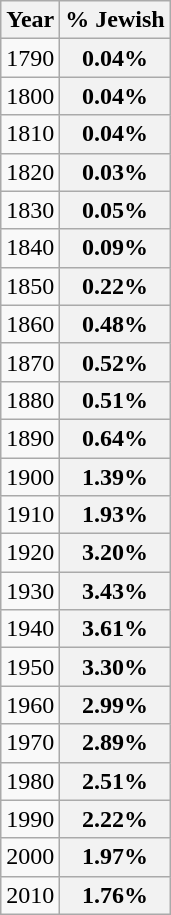<table class="wikitable">
<tr>
<th>Year</th>
<th>% Jewish<br></th>
</tr>
<tr>
<td>1790</td>
<th>0.04%</th>
</tr>
<tr>
<td>1800</td>
<th>0.04%</th>
</tr>
<tr>
<td>1810</td>
<th>0.04%</th>
</tr>
<tr>
<td>1820</td>
<th>0.03%</th>
</tr>
<tr>
<td>1830</td>
<th>0.05%</th>
</tr>
<tr>
<td>1840</td>
<th>0.09%</th>
</tr>
<tr>
<td>1850</td>
<th>0.22%</th>
</tr>
<tr>
<td>1860</td>
<th>0.48%</th>
</tr>
<tr>
<td>1870</td>
<th>0.52%</th>
</tr>
<tr>
<td>1880</td>
<th>0.51%</th>
</tr>
<tr>
<td>1890</td>
<th>0.64%</th>
</tr>
<tr>
<td>1900</td>
<th>1.39%</th>
</tr>
<tr>
<td>1910</td>
<th>1.93%</th>
</tr>
<tr>
<td>1920</td>
<th>3.20%</th>
</tr>
<tr>
<td>1930</td>
<th>3.43%</th>
</tr>
<tr>
<td>1940</td>
<th>3.61%</th>
</tr>
<tr>
<td>1950</td>
<th>3.30%</th>
</tr>
<tr>
<td>1960</td>
<th>2.99%</th>
</tr>
<tr>
<td>1970</td>
<th>2.89%</th>
</tr>
<tr>
<td>1980</td>
<th>2.51%</th>
</tr>
<tr>
<td>1990</td>
<th>2.22%</th>
</tr>
<tr>
<td>2000</td>
<th>1.97%</th>
</tr>
<tr>
<td>2010</td>
<th>1.76%</th>
</tr>
</table>
